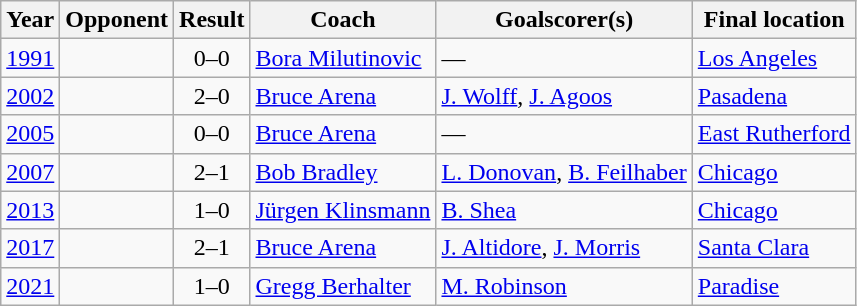<table class="wikitable" style="text-align: left;">
<tr>
<th>Year</th>
<th>Opponent</th>
<th>Result</th>
<th>Coach</th>
<th>Goalscorer(s)</th>
<th>Final location</th>
</tr>
<tr>
<td><a href='#'>1991</a></td>
<td></td>
<td align=center>0–0<br></td>
<td> <a href='#'>Bora Milutinovic</a></td>
<td>—</td>
<td> <a href='#'>Los Angeles</a></td>
</tr>
<tr>
<td><a href='#'>2002</a></td>
<td></td>
<td align=center>2–0</td>
<td> <a href='#'>Bruce Arena</a></td>
<td><a href='#'>J. Wolff</a>, <a href='#'>J. Agoos</a></td>
<td> <a href='#'>Pasadena</a></td>
</tr>
<tr>
<td><a href='#'>2005</a></td>
<td></td>
<td align=center>0–0<br></td>
<td> <a href='#'>Bruce Arena</a></td>
<td>—</td>
<td> <a href='#'>East Rutherford</a></td>
</tr>
<tr>
<td><a href='#'>2007</a></td>
<td></td>
<td align=center>2–1</td>
<td> <a href='#'>Bob Bradley</a></td>
<td><a href='#'>L. Donovan</a>, <a href='#'>B. Feilhaber</a></td>
<td> <a href='#'>Chicago</a></td>
</tr>
<tr>
<td><a href='#'>2013</a></td>
<td></td>
<td align=center>1–0</td>
<td> <a href='#'>Jürgen Klinsmann</a></td>
<td><a href='#'>B. Shea</a></td>
<td> <a href='#'>Chicago</a></td>
</tr>
<tr>
<td><a href='#'>2017</a></td>
<td></td>
<td align=center>2–1</td>
<td> <a href='#'>Bruce Arena</a></td>
<td><a href='#'>J. Altidore</a>, <a href='#'>J. Morris</a></td>
<td> <a href='#'>Santa Clara</a></td>
</tr>
<tr>
<td><a href='#'>2021</a></td>
<td></td>
<td align=center>1–0 </td>
<td> <a href='#'>Gregg Berhalter</a></td>
<td><a href='#'>M. Robinson</a></td>
<td> <a href='#'>Paradise</a></td>
</tr>
</table>
